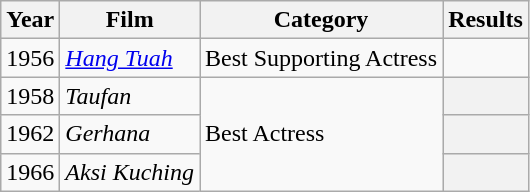<table class="wikitable">
<tr>
<th>Year</th>
<th>Film</th>
<th>Category</th>
<th>Results</th>
</tr>
<tr>
<td>1956</td>
<td><em><a href='#'>Hang Tuah</a></em></td>
<td>Best Supporting Actress</td>
<td></td>
</tr>
<tr>
<td>1958</td>
<td><em>Taufan</em></td>
<td rowspan=3>Best Actress</td>
<th></th>
</tr>
<tr>
<td>1962</td>
<td><em>Gerhana</em></td>
<th></th>
</tr>
<tr>
<td>1966</td>
<td><em>Aksi Kuching</em></td>
<th></th>
</tr>
</table>
